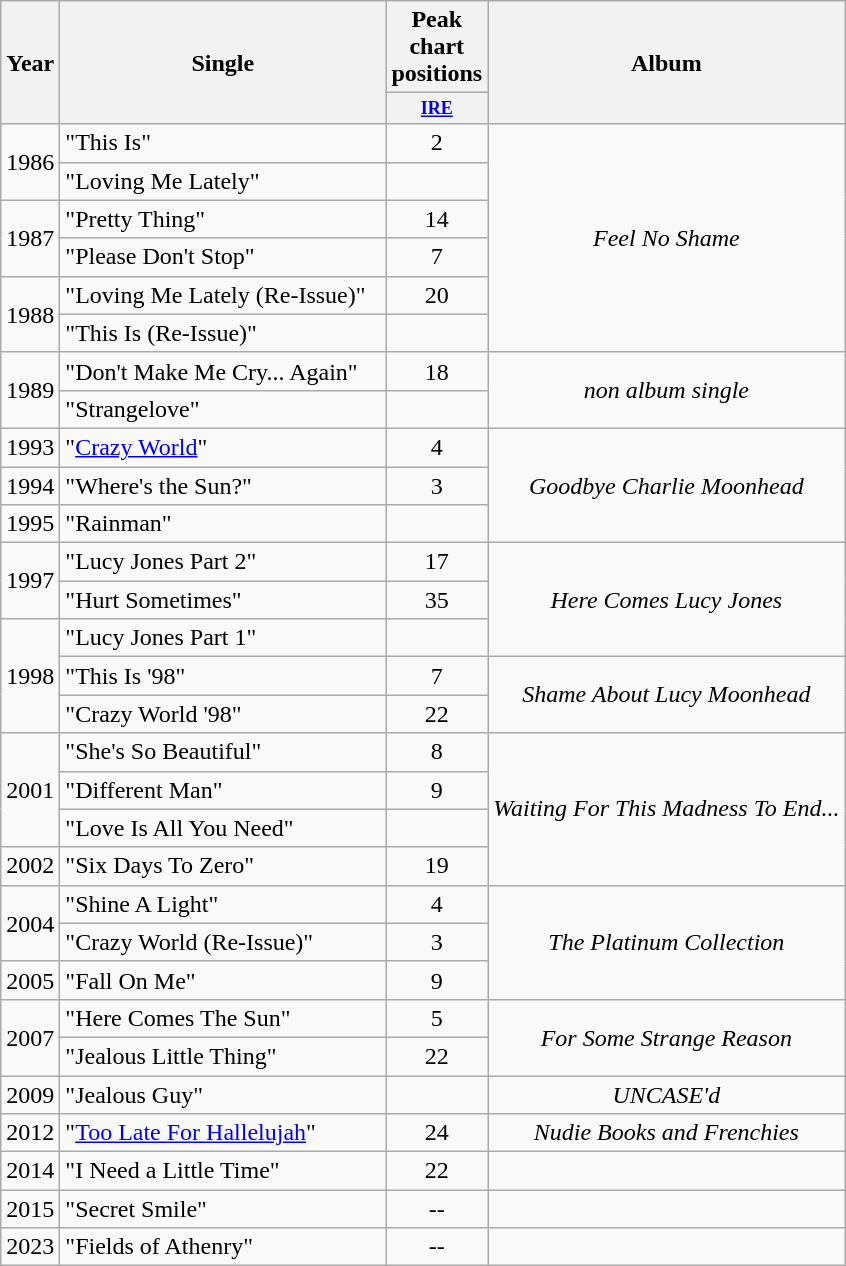<table class="wikitable" style="text-align:center;">
<tr>
<th rowspan="2">Year</th>
<th rowspan="2" width="210">Single</th>
<th colspan="1">Peak chart positions</th>
<th rowspan="2">Album</th>
</tr>
<tr>
<th style="width:3em;font-size:75%"><a href='#'>IRE</a><br></th>
</tr>
<tr>
<td rowspan="2">1986</td>
<td align="left">"This Is"</td>
<td>2</td>
<td rowspan="6"><em>Feel No Shame</em></td>
</tr>
<tr>
<td align="left">"Loving Me Lately"</td>
<td></td>
</tr>
<tr>
<td rowspan="2">1987</td>
<td align="left">"Pretty Thing"</td>
<td>14</td>
</tr>
<tr>
<td align="left">"Please Don't Stop"</td>
<td>7</td>
</tr>
<tr>
<td rowspan="2">1988</td>
<td align="left">"Loving Me Lately (Re-Issue)"</td>
<td>20</td>
</tr>
<tr>
<td align="left">"This Is (Re-Issue)"</td>
<td></td>
</tr>
<tr>
<td rowspan="2">1989</td>
<td align="left">"Don't Make Me Cry... Again"</td>
<td>18</td>
<td rowspan="2"><em>non album single</em></td>
</tr>
<tr>
<td align="left">"Strangelove"</td>
<td></td>
</tr>
<tr>
<td rowspan="1">1993</td>
<td align="left">"<a href='#'>Crazy World</a>"</td>
<td>4</td>
<td rowspan="3"><em>Goodbye Charlie Moonhead</em></td>
</tr>
<tr>
<td rowspan="1">1994</td>
<td align="left">"Where's the Sun?"</td>
<td>3</td>
</tr>
<tr>
<td rowspan="1">1995</td>
<td align="left">"Rainman"</td>
<td></td>
</tr>
<tr>
<td rowspan="2">1997</td>
<td align="left">"Lucy Jones Part 2"</td>
<td>17</td>
<td rowspan="3"><em>Here Comes Lucy Jones</em></td>
</tr>
<tr>
<td align="left">"Hurt Sometimes"</td>
<td>35</td>
</tr>
<tr>
<td rowspan="3">1998</td>
<td align="left">"Lucy Jones Part 1"</td>
<td></td>
</tr>
<tr>
<td align="left">"This Is '98"</td>
<td>7</td>
<td rowspan="2"><em>Shame About Lucy Moonhead</em></td>
</tr>
<tr>
<td align="left">"Crazy World '98"</td>
<td>22</td>
</tr>
<tr>
<td rowspan="3">2001</td>
<td align="left">"She's So Beautiful"</td>
<td>8</td>
<td rowspan="4"><em>Waiting For This Madness To End...</em></td>
</tr>
<tr>
<td align="left">"Different Man"</td>
<td>9</td>
</tr>
<tr>
<td align="left">"Love Is All You Need"</td>
<td></td>
</tr>
<tr>
<td rowspan="1">2002</td>
<td align="left">"Six Days To Zero"</td>
<td>19</td>
</tr>
<tr>
<td rowspan="2">2004</td>
<td align="left">"Shine A Light"</td>
<td>4</td>
<td rowspan="3"><em>The Platinum Collection</em></td>
</tr>
<tr>
<td align="left">"Crazy World (Re-Issue)"</td>
<td>3</td>
</tr>
<tr>
<td rowspan="1">2005</td>
<td align="left">"Fall On Me"</td>
<td>9</td>
</tr>
<tr>
<td rowspan="2">2007</td>
<td align="left">"Here Comes The Sun"</td>
<td>5</td>
<td rowspan="2"><em>For Some Strange Reason</em></td>
</tr>
<tr>
<td align="left">"Jealous Little Thing"</td>
<td>22</td>
</tr>
<tr>
<td rowspan="1">2009</td>
<td align="left">"Jealous Guy"</td>
<td></td>
<td rowspan="1"><em>UNCASE'd</em></td>
</tr>
<tr>
<td rowspan="1">2012</td>
<td align="left">"<a href='#'>Too Late For Hallelujah</a>"</td>
<td>24</td>
<td rowspan="1"><em>Nudie Books and Frenchies</em></td>
</tr>
<tr>
<td rowspan="1">2014</td>
<td align="left">"I Need a Little Time"</td>
<td>22</td>
<td rowspan="1"></td>
</tr>
<tr>
<td rowspan="1">2015</td>
<td align="left">"Secret Smile"</td>
<td>--</td>
<td rowspan="1"></td>
</tr>
<tr>
<td rowspan="1">2023</td>
<td align="left">"Fields of Athenry"</td>
<td>--</td>
<td rowspan="1"></td>
</tr>
</table>
